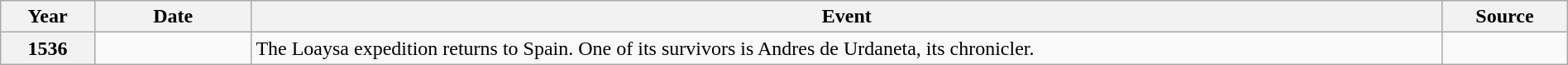<table class="wikitable toptextcells" style="width:100%;">
<tr>
<th scope="col" style="width:6%;">Year</th>
<th scope="col" style="width:10%;">Date</th>
<th scope="col">Event</th>
<th scope="col" style="width:8%;">Source</th>
</tr>
<tr>
<th scope="row">1536</th>
<td></td>
<td>The Loaysa expedition returns to Spain. One of its survivors is Andres de Urdaneta, its chronicler.</td>
<td></td>
</tr>
</table>
